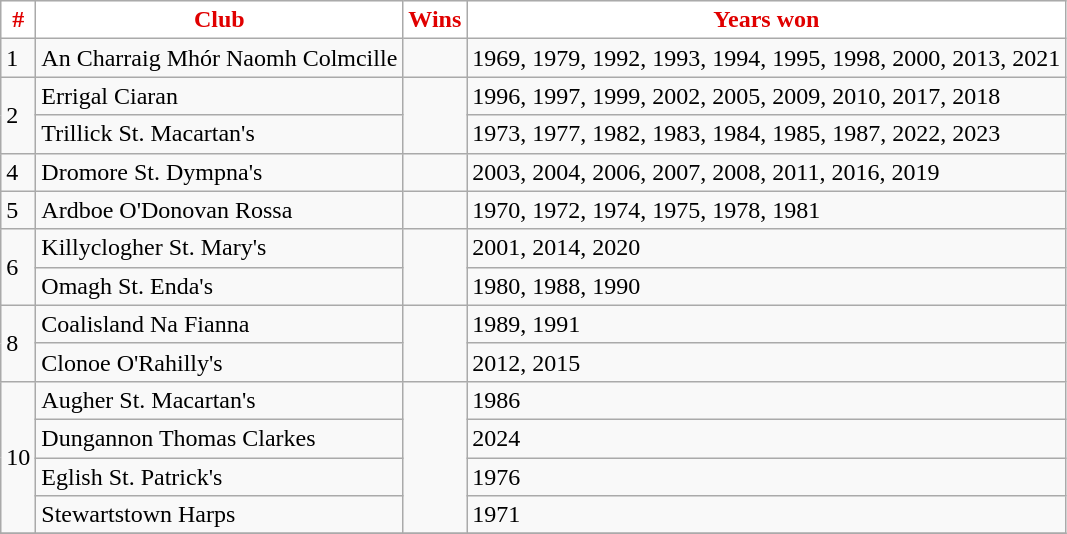<table class="wikitable">
<tr>
<th style="background:white;color:#E00000">#</th>
<th style="background:white;color:#E00000">Club</th>
<th style="background:white;color:#E00000">Wins</th>
<th style="background:white;color:#E00000">Years won</th>
</tr>
<tr>
<td>1</td>
<td>An Charraig Mhór Naomh Colmcille</td>
<td></td>
<td>1969, 1979, 1992, 1993, 1994, 1995, 1998, 2000, 2013, 2021</td>
</tr>
<tr>
<td rowspan=2>2</td>
<td>Errigal Ciaran</td>
<td rowspan=2></td>
<td>1996, 1997, 1999, 2002, 2005, 2009, 2010, 2017, 2018</td>
</tr>
<tr>
<td>Trillick St. Macartan's</td>
<td>1973, 1977, 1982, 1983, 1984, 1985, 1987, 2022, 2023</td>
</tr>
<tr>
<td>4</td>
<td>Dromore St. Dympna's</td>
<td></td>
<td>2003, 2004, 2006, 2007, 2008, 2011, 2016, 2019</td>
</tr>
<tr>
<td>5</td>
<td>Ardboe O'Donovan Rossa</td>
<td></td>
<td>1970, 1972, 1974, 1975, 1978, 1981</td>
</tr>
<tr>
<td rowspan=2>6</td>
<td>Killyclogher St. Mary's</td>
<td rowspan=2></td>
<td>2001, 2014, 2020</td>
</tr>
<tr>
<td>Omagh St. Enda's</td>
<td>1980, 1988, 1990</td>
</tr>
<tr>
<td rowspan=2>8</td>
<td>Coalisland Na Fianna</td>
<td rowspan=2></td>
<td>1989, 1991</td>
</tr>
<tr>
<td>Clonoe O'Rahilly's</td>
<td>2012, 2015</td>
</tr>
<tr>
<td rowspan=4>10</td>
<td>Augher St. Macartan's</td>
<td rowspan=4></td>
<td>1986</td>
</tr>
<tr>
<td>Dungannon Thomas Clarkes</td>
<td>2024</td>
</tr>
<tr>
<td>Eglish St. Patrick's</td>
<td>1976</td>
</tr>
<tr>
<td>Stewartstown Harps</td>
<td>1971</td>
</tr>
<tr>
</tr>
</table>
